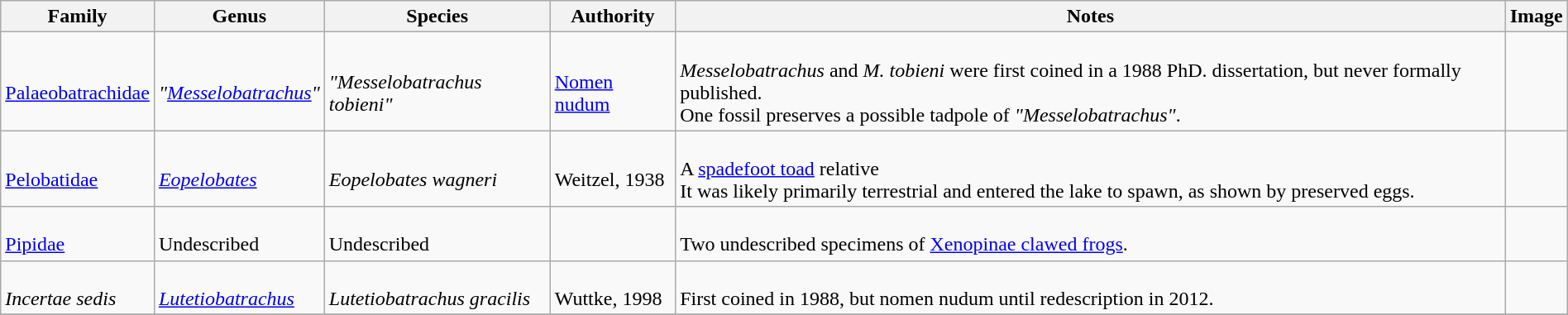<table class="wikitable" align="center" width="100%">
<tr>
<th>Family</th>
<th>Genus</th>
<th>Species</th>
<th>Authority</th>
<th>Notes</th>
<th>Image</th>
</tr>
<tr>
<td><br><a href='#'>Palaeobatrachidae</a></td>
<td><br><em>"<a href='#'>Messelobatrachus</a>"</em></td>
<td><br><em>"Messelobatrachus tobieni"</em></td>
<td><br><a href='#'>Nomen nudum</a></td>
<td><br><em>Messelobatrachus</em> and <em>M. tobieni</em> were first coined in a 1988 PhD. dissertation, but never formally published.<br> One fossil preserves a possible tadpole of <em>"Messelobatrachus"</em>.</td>
<td><br></td>
</tr>
<tr>
<td><br><a href='#'>Pelobatidae</a></td>
<td><br><em><a href='#'>Eopelobates</a></em></td>
<td><br><em>Eopelobates wagneri</em></td>
<td><br>Weitzel, 1938</td>
<td><br>A <a href='#'>spadefoot toad</a> relative<br> It was likely primarily terrestrial and entered the lake to spawn, as shown by preserved eggs.</td>
<td><br></td>
</tr>
<tr>
<td><br><a href='#'>Pipidae</a></td>
<td><br>Undescribed</td>
<td><br>Undescribed</td>
<td></td>
<td><br>Two undescribed specimens of <a href='#'>Xenopinae clawed frogs</a>.</td>
<td></td>
</tr>
<tr>
<td><br><em>Incertae sedis</em></td>
<td><br><em><a href='#'>Lutetiobatrachus</a></em></td>
<td><br><em>Lutetiobatrachus gracilis</em></td>
<td><br>Wuttke, 1998</td>
<td><br>First coined in 1988, but nomen nudum until redescription in 2012.</td>
<td></td>
</tr>
<tr>
</tr>
</table>
